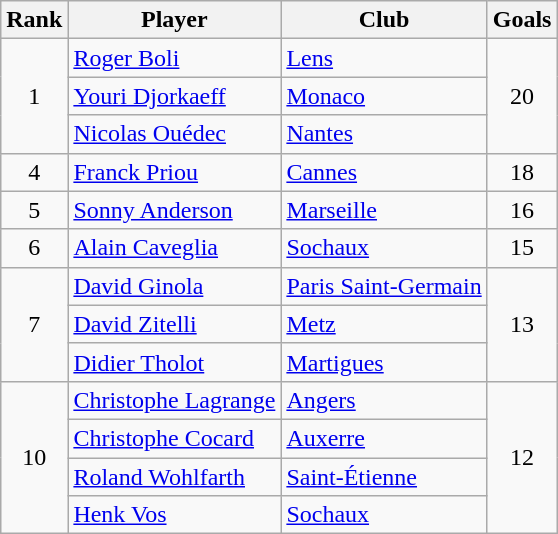<table class="wikitable" style="text-align:center">
<tr>
<th>Rank</th>
<th>Player</th>
<th>Club</th>
<th>Goals</th>
</tr>
<tr>
<td rowspan="3">1</td>
<td align="left"> <a href='#'>Roger Boli</a></td>
<td align="left"><a href='#'>Lens</a></td>
<td rowspan="3">20</td>
</tr>
<tr>
<td align="left"> <a href='#'>Youri Djorkaeff</a></td>
<td align="left"><a href='#'>Monaco</a></td>
</tr>
<tr>
<td align="left"> <a href='#'>Nicolas Ouédec</a></td>
<td align="left"><a href='#'>Nantes</a></td>
</tr>
<tr>
<td>4</td>
<td align="left"> <a href='#'>Franck Priou</a></td>
<td align="left"><a href='#'>Cannes</a></td>
<td>18</td>
</tr>
<tr>
<td>5</td>
<td align="left"> <a href='#'>Sonny Anderson</a></td>
<td align="left"><a href='#'>Marseille</a></td>
<td>16</td>
</tr>
<tr>
<td>6</td>
<td align="left"> <a href='#'>Alain Caveglia</a></td>
<td align="left"><a href='#'>Sochaux</a></td>
<td>15</td>
</tr>
<tr>
<td rowspan="3">7</td>
<td align="left"> <a href='#'>David Ginola</a></td>
<td align="left"><a href='#'>Paris Saint-Germain</a></td>
<td rowspan="3">13</td>
</tr>
<tr>
<td align="left"> <a href='#'>David Zitelli</a></td>
<td align="left"><a href='#'>Metz</a></td>
</tr>
<tr>
<td align="left"> <a href='#'>Didier Tholot</a></td>
<td align="left"><a href='#'>Martigues</a></td>
</tr>
<tr>
<td rowspan="4">10</td>
<td align="left"> <a href='#'>Christophe Lagrange</a></td>
<td align="left"><a href='#'>Angers</a></td>
<td rowspan="4">12</td>
</tr>
<tr>
<td align="left"> <a href='#'>Christophe Cocard</a></td>
<td align="left"><a href='#'>Auxerre</a></td>
</tr>
<tr>
<td align="left"> <a href='#'>Roland Wohlfarth</a></td>
<td align="left"><a href='#'>Saint-Étienne</a></td>
</tr>
<tr>
<td align="left"> <a href='#'>Henk Vos</a></td>
<td align="left"><a href='#'>Sochaux</a></td>
</tr>
</table>
